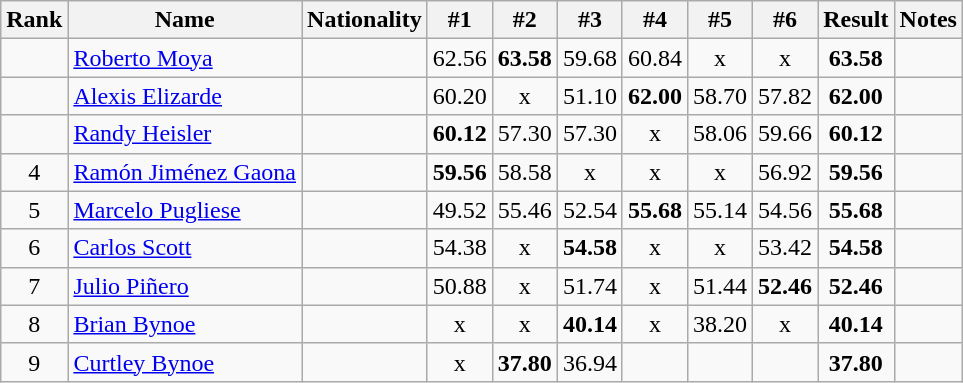<table class="wikitable sortable" style="text-align:center">
<tr>
<th>Rank</th>
<th>Name</th>
<th>Nationality</th>
<th>#1</th>
<th>#2</th>
<th>#3</th>
<th>#4</th>
<th>#5</th>
<th>#6</th>
<th>Result</th>
<th>Notes</th>
</tr>
<tr>
<td></td>
<td align=left><a href='#'>Roberto Moya</a></td>
<td align=left></td>
<td>62.56</td>
<td><strong>63.58</strong></td>
<td>59.68</td>
<td>60.84</td>
<td>x</td>
<td>x</td>
<td><strong>63.58</strong></td>
<td></td>
</tr>
<tr>
<td></td>
<td align=left><a href='#'>Alexis Elizarde</a></td>
<td align=left></td>
<td>60.20</td>
<td>x</td>
<td>51.10</td>
<td><strong>62.00</strong></td>
<td>58.70</td>
<td>57.82</td>
<td><strong>62.00</strong></td>
<td></td>
</tr>
<tr>
<td></td>
<td align=left><a href='#'>Randy Heisler</a></td>
<td align=left></td>
<td><strong>60.12</strong></td>
<td>57.30</td>
<td>57.30</td>
<td>x</td>
<td>58.06</td>
<td>59.66</td>
<td><strong>60.12</strong></td>
<td></td>
</tr>
<tr>
<td>4</td>
<td align=left><a href='#'>Ramón Jiménez Gaona</a></td>
<td align=left></td>
<td><strong>59.56</strong></td>
<td>58.58</td>
<td>x</td>
<td>x</td>
<td>x</td>
<td>56.92</td>
<td><strong>59.56</strong></td>
<td></td>
</tr>
<tr>
<td>5</td>
<td align=left><a href='#'>Marcelo Pugliese</a></td>
<td align=left></td>
<td>49.52</td>
<td>55.46</td>
<td>52.54</td>
<td><strong>55.68</strong></td>
<td>55.14</td>
<td>54.56</td>
<td><strong>55.68</strong></td>
<td></td>
</tr>
<tr>
<td>6</td>
<td align=left><a href='#'>Carlos Scott</a></td>
<td align=left></td>
<td>54.38</td>
<td>x</td>
<td><strong>54.58</strong></td>
<td>x</td>
<td>x</td>
<td>53.42</td>
<td><strong>54.58</strong></td>
<td></td>
</tr>
<tr>
<td>7</td>
<td align=left><a href='#'>Julio Piñero</a></td>
<td align=left></td>
<td>50.88</td>
<td>x</td>
<td>51.74</td>
<td>x</td>
<td>51.44</td>
<td><strong>52.46</strong></td>
<td><strong>52.46</strong></td>
<td></td>
</tr>
<tr>
<td>8</td>
<td align=left><a href='#'>Brian Bynoe</a></td>
<td align=left></td>
<td>x</td>
<td>x</td>
<td><strong>40.14</strong></td>
<td>x</td>
<td>38.20</td>
<td>x</td>
<td><strong>40.14</strong></td>
<td></td>
</tr>
<tr>
<td>9</td>
<td align=left><a href='#'>Curtley Bynoe</a></td>
<td align=left></td>
<td>x</td>
<td><strong>37.80</strong></td>
<td>36.94</td>
<td></td>
<td></td>
<td></td>
<td><strong>37.80</strong></td>
<td></td>
</tr>
</table>
